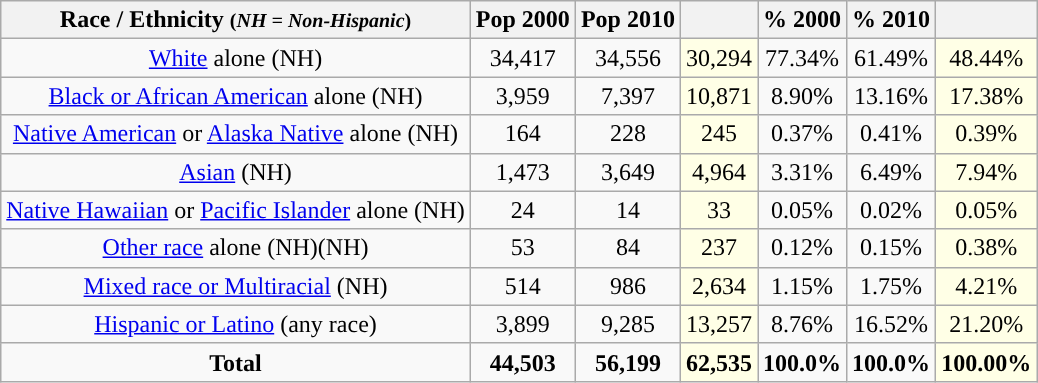<table class="wikitable" style="text-align:center;">
<tr>
<th>Race / Ethnicity <small>(<em>NH = Non-Hispanic</em>)</small></th>
<th>Pop 2000</th>
<th>Pop 2010</th>
<th></th>
<th>% 2000</th>
<th>% 2010</th>
<th></th>
</tr>
<tr>
<td><a href='#'>White</a> alone (NH)</td>
<td>34,417</td>
<td>34,556</td>
<td style='background: #ffffe6;'>30,294</td>
<td>77.34%</td>
<td>61.49%</td>
<td style='background: #ffffe6;'>48.44%</td>
</tr>
<tr>
<td><a href='#'>Black or African American</a> alone (NH)</td>
<td>3,959</td>
<td>7,397</td>
<td style='background: #ffffe6;'>10,871</td>
<td>8.90%</td>
<td>13.16%</td>
<td style='background: #ffffe6;'>17.38%</td>
</tr>
<tr>
<td><a href='#'>Native American</a> or <a href='#'>Alaska Native</a> alone (NH)</td>
<td>164</td>
<td>228</td>
<td style='background: #ffffe6;'>245</td>
<td>0.37%</td>
<td>0.41%</td>
<td style='background: #ffffe6;'>0.39%</td>
</tr>
<tr>
<td><a href='#'>Asian</a> (NH)</td>
<td>1,473</td>
<td>3,649</td>
<td style='background: #ffffe6;'>4,964</td>
<td>3.31%</td>
<td>6.49%</td>
<td style='background: #ffffe6;'>7.94%</td>
</tr>
<tr>
<td><a href='#'>Native Hawaiian</a> or <a href='#'>Pacific Islander</a> alone (NH)</td>
<td>24</td>
<td>14</td>
<td style='background: #ffffe6;'>33</td>
<td>0.05%</td>
<td>0.02%</td>
<td style='background: #ffffe6;'>0.05%</td>
</tr>
<tr>
<td><a href='#'>Other race</a> alone (NH)(NH)</td>
<td>53</td>
<td>84</td>
<td style='background: #ffffe6;'>237</td>
<td>0.12%</td>
<td>0.15%</td>
<td style='background: #ffffe6;'>0.38%</td>
</tr>
<tr>
<td><a href='#'>Mixed race or Multiracial</a> (NH)</td>
<td>514</td>
<td>986</td>
<td style='background: #ffffe6;'>2,634</td>
<td>1.15%</td>
<td>1.75%</td>
<td style='background: #ffffe6;'>4.21%</td>
</tr>
<tr>
<td><a href='#'>Hispanic or Latino</a> (any race)</td>
<td>3,899</td>
<td>9,285</td>
<td style='background: #ffffe6;'>13,257</td>
<td>8.76%</td>
<td>16.52%</td>
<td style='background: #ffffe6;'>21.20%</td>
</tr>
<tr>
<td><strong>Total</strong></td>
<td><strong>44,503</strong></td>
<td><strong>56,199</strong></td>
<td style='background: #ffffe6;'><strong>62,535</strong></td>
<td><strong>100.0%</strong></td>
<td><strong>100.0%</strong></td>
<td style='background: #ffffe6;'><strong>100.00%</strong></td>
</tr>
</table>
